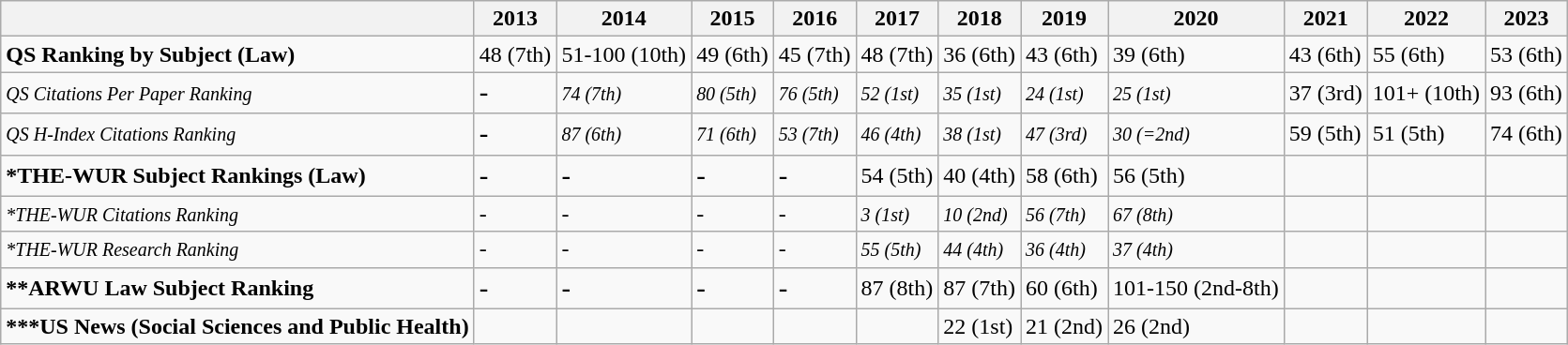<table class="wikitable">
<tr>
<th></th>
<th>2013</th>
<th>2014</th>
<th>2015</th>
<th>2016</th>
<th>2017</th>
<th>2018</th>
<th>2019</th>
<th><strong>2020</strong></th>
<th>2021</th>
<th>2022</th>
<th>2023</th>
</tr>
<tr>
<td><strong>QS Ranking by Subject (Law)</strong></td>
<td>48 (7th)</td>
<td>51-100 (10th)</td>
<td>49 (6th)</td>
<td>45 (7th)</td>
<td>48 (7th)</td>
<td>36 (6th)</td>
<td>43 (6th)</td>
<td>39 (6th)</td>
<td>43 (6th)</td>
<td>55 (6th)</td>
<td>53 (6th)</td>
</tr>
<tr>
<td><small><em>QS Citations Per Paper Ranking</em></small></td>
<td><big><em>-</em></big></td>
<td><small><em>74 (7th)</em></small></td>
<td><small><em>80 (5th)</em></small></td>
<td><small><em>76 (5th)</em></small></td>
<td><small><em>52 (1st)</em></small></td>
<td><small><em>35 (1st)</em></small></td>
<td><small><em>24 (1st)</em></small></td>
<td><small><em>25 (1st)</em></small></td>
<td>37 (3rd)</td>
<td>101+ (10th)</td>
<td>93 (6th)</td>
</tr>
<tr>
<td><small><em>QS H-Index Citations Ranking</em></small></td>
<td><big><em>-</em></big></td>
<td><small><em>87 (6th)</em></small></td>
<td><small><em>71 (6th)</em></small></td>
<td><small><em>53 (7th)</em></small></td>
<td><small><em>46 (4th)</em></small></td>
<td><small><em>38 (1st)</em></small></td>
<td><small><em>47 (3rd)</em></small></td>
<td><small><em>30 (=2nd)</em></small></td>
<td>59 (5th)</td>
<td>51 (5th)</td>
<td>74 (6th)</td>
</tr>
<tr>
<td><strong>*THE-WUR Subject Rankings (Law)</strong></td>
<td><big>-</big></td>
<td><big>-</big></td>
<td><big>-</big></td>
<td><big>-</big></td>
<td>54 (5th)</td>
<td>40 (4th)</td>
<td>58 (6th)</td>
<td>56 (5th)</td>
<td></td>
<td></td>
<td></td>
</tr>
<tr>
<td><em><small>*THE-WUR Citations Ranking</small></em></td>
<td>-</td>
<td>-</td>
<td>-</td>
<td>-</td>
<td><em><small>3 (1st)</small></em></td>
<td><em><small>10 (2nd)</small></em></td>
<td><em><small>56 (7th)</small></em></td>
<td><small><em>67 (8th)</em></small></td>
<td></td>
<td></td>
<td></td>
</tr>
<tr>
<td><em><small>*THE-WUR Research Ranking</small></em></td>
<td>-</td>
<td>-</td>
<td>-</td>
<td>-</td>
<td><em><small>55 (5th)</small></em></td>
<td><em><small>44 (4th)</small></em></td>
<td><em><small>36 (4th)</small></em></td>
<td><em><small>37 (4th)</small></em></td>
<td></td>
<td></td>
<td></td>
</tr>
<tr>
<td><strong>**ARWU Law Subject Ranking</strong></td>
<td><big>-</big></td>
<td><big>-</big></td>
<td><big>-</big></td>
<td><big>-</big></td>
<td>87 (8th)</td>
<td>87 (7th)</td>
<td>60 (6th)</td>
<td>101-150 (2nd-8th)</td>
<td></td>
<td></td>
<td></td>
</tr>
<tr>
<td><strong>***US News (Social Sciences and Public Health)</strong></td>
<td></td>
<td></td>
<td></td>
<td></td>
<td></td>
<td>22 (1st)</td>
<td>21 (2nd)</td>
<td>26 (2nd)</td>
<td></td>
<td></td>
<td></td>
</tr>
</table>
